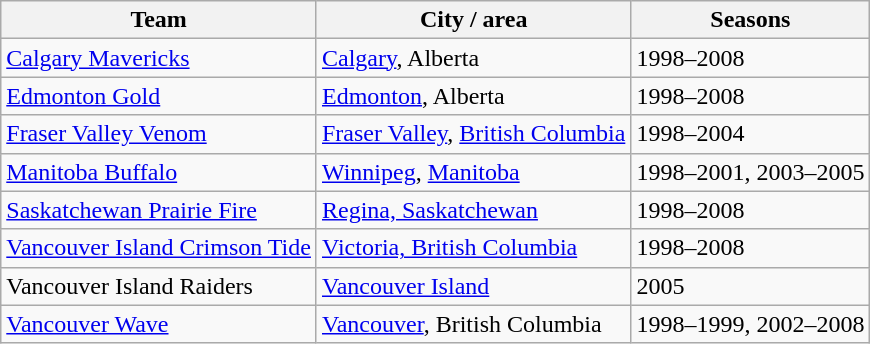<table class="wikitable sortable">
<tr>
<th>Team</th>
<th>City / area</th>
<th>Seasons</th>
</tr>
<tr>
<td><a href='#'>Calgary Mavericks</a></td>
<td><a href='#'>Calgary</a>, Alberta</td>
<td>1998–2008</td>
</tr>
<tr>
<td><a href='#'>Edmonton Gold</a></td>
<td><a href='#'>Edmonton</a>, Alberta</td>
<td>1998–2008</td>
</tr>
<tr>
<td><a href='#'>Fraser Valley Venom</a></td>
<td><a href='#'>Fraser Valley</a>, <a href='#'>British Columbia</a></td>
<td>1998–2004</td>
</tr>
<tr>
<td><a href='#'>Manitoba Buffalo</a></td>
<td><a href='#'>Winnipeg</a>, <a href='#'>Manitoba</a></td>
<td>1998–2001, 2003–2005</td>
</tr>
<tr>
<td><a href='#'>Saskatchewan Prairie Fire</a></td>
<td><a href='#'>Regina, Saskatchewan</a></td>
<td>1998–2008</td>
</tr>
<tr>
<td><a href='#'>Vancouver Island Crimson Tide</a></td>
<td><a href='#'>Victoria, British Columbia</a></td>
<td>1998–2008</td>
</tr>
<tr>
<td>Vancouver Island Raiders</td>
<td><a href='#'>Vancouver Island</a></td>
<td>2005</td>
</tr>
<tr>
<td><a href='#'>Vancouver Wave</a></td>
<td><a href='#'>Vancouver</a>, British Columbia</td>
<td>1998–1999, 2002–2008</td>
</tr>
</table>
